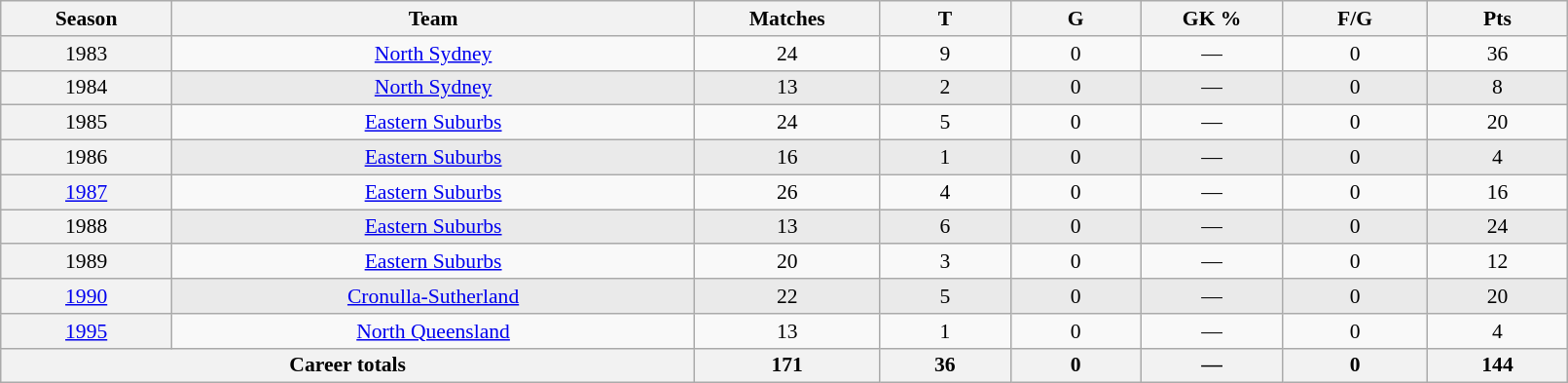<table class="wikitable sortable"  style="font-size:90%; text-align:center; width:85%;">
<tr>
<th width=2%>Season</th>
<th width=8%>Team</th>
<th width=2%>Matches</th>
<th width=2%>T</th>
<th width=2%>G</th>
<th width=2%>GK %</th>
<th width=2%>F/G</th>
<th width=2%>Pts</th>
</tr>
<tr>
<th scope="row" style="text-align:center; font-weight:normal">1983</th>
<td style="text-align:center;"> <a href='#'>North Sydney</a></td>
<td>24</td>
<td>9</td>
<td>0</td>
<td>—</td>
<td>0</td>
<td>36</td>
</tr>
<tr style="background-color: #EAEAEA">
<th scope="row" style="text-align:center; font-weight:normal">1984</th>
<td style="text-align:center;"> <a href='#'>North Sydney</a></td>
<td>13</td>
<td>2</td>
<td>0</td>
<td>—</td>
<td>0</td>
<td>8</td>
</tr>
<tr>
<th scope="row" style="text-align:center; font-weight:normal">1985</th>
<td style="text-align:center;"> <a href='#'>Eastern Suburbs</a></td>
<td>24</td>
<td>5</td>
<td>0</td>
<td>—</td>
<td>0</td>
<td>20</td>
</tr>
<tr style="background-color: #EAEAEA">
<th scope="row" style="text-align:center; font-weight:normal">1986</th>
<td style="text-align:center;"> <a href='#'>Eastern Suburbs</a></td>
<td>16</td>
<td>1</td>
<td>0</td>
<td>—</td>
<td>0</td>
<td>4</td>
</tr>
<tr>
<th scope="row" style="text-align:center; font-weight:normal"><a href='#'>1987</a></th>
<td style="text-align:center;"> <a href='#'>Eastern Suburbs</a></td>
<td>26</td>
<td>4</td>
<td>0</td>
<td>—</td>
<td>0</td>
<td>16</td>
</tr>
<tr style="background-color: #EAEAEA">
<th scope="row" style="text-align:center; font-weight:normal">1988</th>
<td style="text-align:center;"> <a href='#'>Eastern Suburbs</a></td>
<td>13</td>
<td>6</td>
<td>0</td>
<td>—</td>
<td>0</td>
<td>24</td>
</tr>
<tr>
<th scope="row" style="text-align:center; font-weight:normal">1989</th>
<td style="text-align:center;"> <a href='#'>Eastern Suburbs</a></td>
<td>20</td>
<td>3</td>
<td>0</td>
<td>—</td>
<td>0</td>
<td>12</td>
</tr>
<tr style="background-color: #EAEAEA">
<th scope="row" style="text-align:center; font-weight:normal"><a href='#'>1990</a></th>
<td style="text-align:center;"> <a href='#'>Cronulla-Sutherland</a></td>
<td>22</td>
<td>5</td>
<td>0</td>
<td>—</td>
<td>0</td>
<td>20</td>
</tr>
<tr>
<th scope="row" style="text-align:center; font-weight:normal"><a href='#'>1995</a></th>
<td style="text-align:center;"> <a href='#'>North Queensland</a></td>
<td>13</td>
<td>1</td>
<td>0</td>
<td>—</td>
<td>0</td>
<td>4</td>
</tr>
<tr class="sortbottom">
<th colspan=2>Career totals</th>
<th>171</th>
<th>36</th>
<th>0</th>
<th>—</th>
<th>0</th>
<th>144</th>
</tr>
</table>
